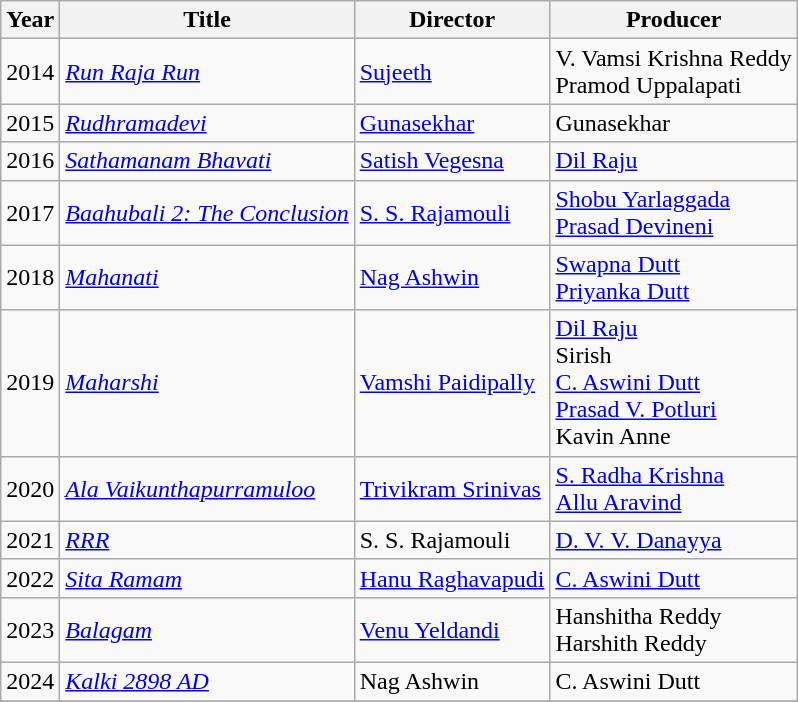<table class="wikitable sortable">
<tr>
<th>Year</th>
<th>Title</th>
<th>Director</th>
<th>Producer</th>
</tr>
<tr>
<td>2014</td>
<td><em><a href='#'>Run Raja Run</a></em></td>
<td><a href='#'>Sujeeth</a></td>
<td>V. Vamsi Krishna Reddy<br>Pramod Uppalapati</td>
</tr>
<tr>
<td>2015</td>
<td><em><a href='#'>Rudhramadevi</a></em></td>
<td><a href='#'>Gunasekhar</a></td>
<td>Gunasekhar</td>
</tr>
<tr>
<td>2016</td>
<td><em><a href='#'>Sathamanam Bhavati</a></em></td>
<td><a href='#'>Satish Vegesna</a></td>
<td><a href='#'>Dil Raju</a></td>
</tr>
<tr>
<td>2017</td>
<td><em><a href='#'>Baahubali 2: The Conclusion</a></em></td>
<td><a href='#'>S. S. Rajamouli</a></td>
<td><a href='#'>Shobu Yarlaggada<br>Prasad Devineni</a></td>
</tr>
<tr>
<td>2018</td>
<td><em><a href='#'>Mahanati</a></em></td>
<td><a href='#'>Nag Ashwin</a></td>
<td><a href='#'>Swapna Dutt</a><br><a href='#'>Priyanka Dutt</a></td>
</tr>
<tr>
<td>2019</td>
<td><em><a href='#'>Maharshi</a></em></td>
<td><a href='#'>Vamshi Paidipally</a></td>
<td><a href='#'>Dil Raju</a><br>Sirish<br><a href='#'>C. Aswini Dutt</a><br><a href='#'>Prasad V. Potluri</a><br>Kavin Anne</td>
</tr>
<tr>
<td>2020</td>
<td><em><a href='#'>Ala Vaikunthapurramuloo</a></em></td>
<td><a href='#'>Trivikram Srinivas</a></td>
<td><a href='#'>S. Radha Krishna</a><br><a href='#'>Allu Aravind</a></td>
</tr>
<tr>
<td>2021</td>
<td><em><a href='#'>RRR</a></em></td>
<td>S. S. Rajamouli</td>
<td><a href='#'>D. V. V. Danayya</a></td>
</tr>
<tr>
<td>2022</td>
<td><em><a href='#'>Sita Ramam</a></em></td>
<td><a href='#'>Hanu Raghavapudi</a></td>
<td><a href='#'>C. Aswini Dutt</a></td>
</tr>
<tr>
<td>2023</td>
<td><em><a href='#'>Balagam</a></em></td>
<td><a href='#'>Venu Yeldandi</a></td>
<td>Hanshitha Reddy<br>Harshith Reddy</td>
</tr>
<tr>
<td>2024</td>
<td><em><a href='#'>Kalki 2898 AD</a></em></td>
<td>Nag Ashwin</td>
<td>C. Aswini Dutt</td>
</tr>
<tr>
</tr>
</table>
